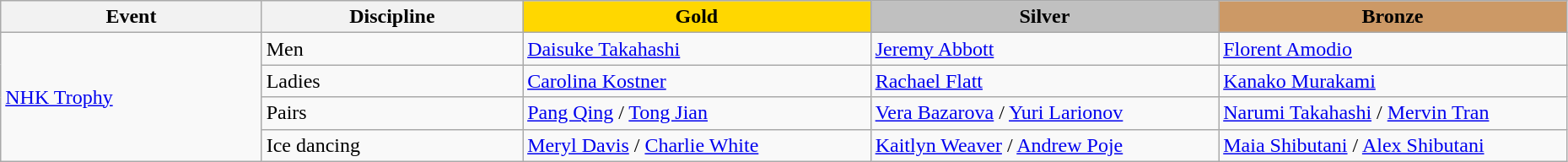<table class="wikitable" width="98%">
<tr>
<th width="15%">Event</th>
<th width="15%">Discipline</th>
<td width = "20%" align="center" bgcolor="gold"><strong>Gold</strong></td>
<td width = "20%" align="center" bgcolor="silver"><strong>Silver</strong></td>
<td width = "20%" align="center" bgcolor="cc9966"><strong>Bronze</strong></td>
</tr>
<tr>
<td rowspan="4"> <a href='#'>NHK Trophy</a></td>
<td>Men</td>
<td> <a href='#'>Daisuke Takahashi</a></td>
<td> <a href='#'>Jeremy Abbott</a></td>
<td> <a href='#'>Florent Amodio</a></td>
</tr>
<tr>
<td>Ladies</td>
<td> <a href='#'>Carolina Kostner</a></td>
<td> <a href='#'>Rachael Flatt</a></td>
<td> <a href='#'>Kanako Murakami</a></td>
</tr>
<tr>
<td>Pairs</td>
<td> <a href='#'>Pang Qing</a> / <a href='#'>Tong Jian</a></td>
<td> <a href='#'>Vera Bazarova</a> / <a href='#'>Yuri Larionov</a></td>
<td> <a href='#'>Narumi Takahashi</a> / <a href='#'>Mervin Tran</a></td>
</tr>
<tr>
<td>Ice dancing</td>
<td> <a href='#'>Meryl Davis</a> / <a href='#'>Charlie White</a></td>
<td> <a href='#'>Kaitlyn Weaver</a> / <a href='#'>Andrew Poje</a></td>
<td> <a href='#'>Maia Shibutani</a> / <a href='#'>Alex Shibutani</a></td>
</tr>
</table>
